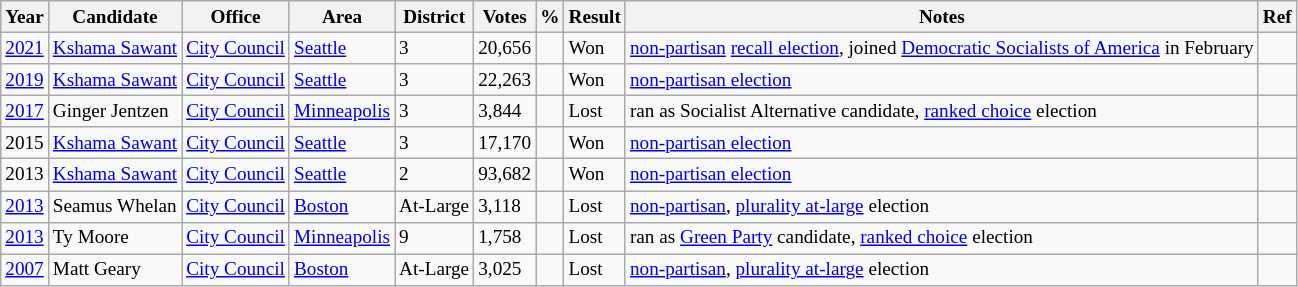<table class="wikitable sortable" style="font-size:80%">
<tr>
<th>Year</th>
<th>Candidate</th>
<th>Office</th>
<th>Area</th>
<th>District</th>
<th>Votes</th>
<th>%</th>
<th>Result</th>
<th>Notes</th>
<th>Ref</th>
</tr>
<tr>
<td><a href='#'>2021</a></td>
<td><a href='#'>Kshama Sawant</a></td>
<td><a href='#'>City Council</a></td>
<td><a href='#'>Seattle</a></td>
<td>3</td>
<td>20,656</td>
<td></td>
<td> Won</td>
<td><a href='#'>non-partisan</a> <a href='#'>recall election</a>, joined <a href='#'>Democratic Socialists of America</a> in February</td>
<td></td>
</tr>
<tr>
<td><a href='#'>2019</a></td>
<td><a href='#'>Kshama Sawant</a></td>
<td><a href='#'>City Council</a></td>
<td><a href='#'>Seattle</a></td>
<td>3</td>
<td>22,263</td>
<td></td>
<td> Won</td>
<td><a href='#'>non-partisan election</a></td>
<td></td>
</tr>
<tr>
<td><a href='#'>2017</a></td>
<td>Ginger Jentzen</td>
<td><a href='#'>City Council</a></td>
<td><a href='#'>Minneapolis</a></td>
<td>3</td>
<td>3,844</td>
<td></td>
<td> Lost</td>
<td>ran as Socialist Alternative candidate, <a href='#'>ranked choice</a> election</td>
<td></td>
</tr>
<tr>
<td>2015</td>
<td><a href='#'>Kshama Sawant</a></td>
<td><a href='#'>City Council</a></td>
<td><a href='#'>Seattle</a></td>
<td>3</td>
<td>17,170</td>
<td></td>
<td> Won</td>
<td><a href='#'>non-partisan election</a></td>
<td></td>
</tr>
<tr>
<td>2013</td>
<td><a href='#'>Kshama Sawant</a></td>
<td><a href='#'>City Council</a></td>
<td><a href='#'>Seattle</a></td>
<td>2</td>
<td>93,682</td>
<td></td>
<td> Won</td>
<td><a href='#'>non-partisan election</a></td>
<td></td>
</tr>
<tr>
<td><a href='#'>2013</a></td>
<td>Seamus Whelan</td>
<td><a href='#'>City Council</a></td>
<td><a href='#'>Boston</a></td>
<td>At-Large</td>
<td>3,118</td>
<td></td>
<td> Lost</td>
<td><a href='#'>non-partisan</a>, <a href='#'>plurality at-large</a> election</td>
<td></td>
</tr>
<tr>
<td><a href='#'>2013</a></td>
<td>Ty Moore</td>
<td><a href='#'>City Council</a></td>
<td><a href='#'>Minneapolis</a></td>
<td>9</td>
<td>1,758</td>
<td></td>
<td> Lost</td>
<td>ran as <a href='#'>Green Party</a> candidate, <a href='#'>ranked choice</a> election</td>
<td></td>
</tr>
<tr>
<td><a href='#'>2007</a></td>
<td>Matt Geary</td>
<td><a href='#'>City Council</a></td>
<td><a href='#'>Boston</a></td>
<td>At-Large</td>
<td>3,025</td>
<td></td>
<td> Lost</td>
<td><a href='#'>non-partisan</a>, <a href='#'>plurality at-large</a> election</td>
<td></td>
</tr>
</table>
